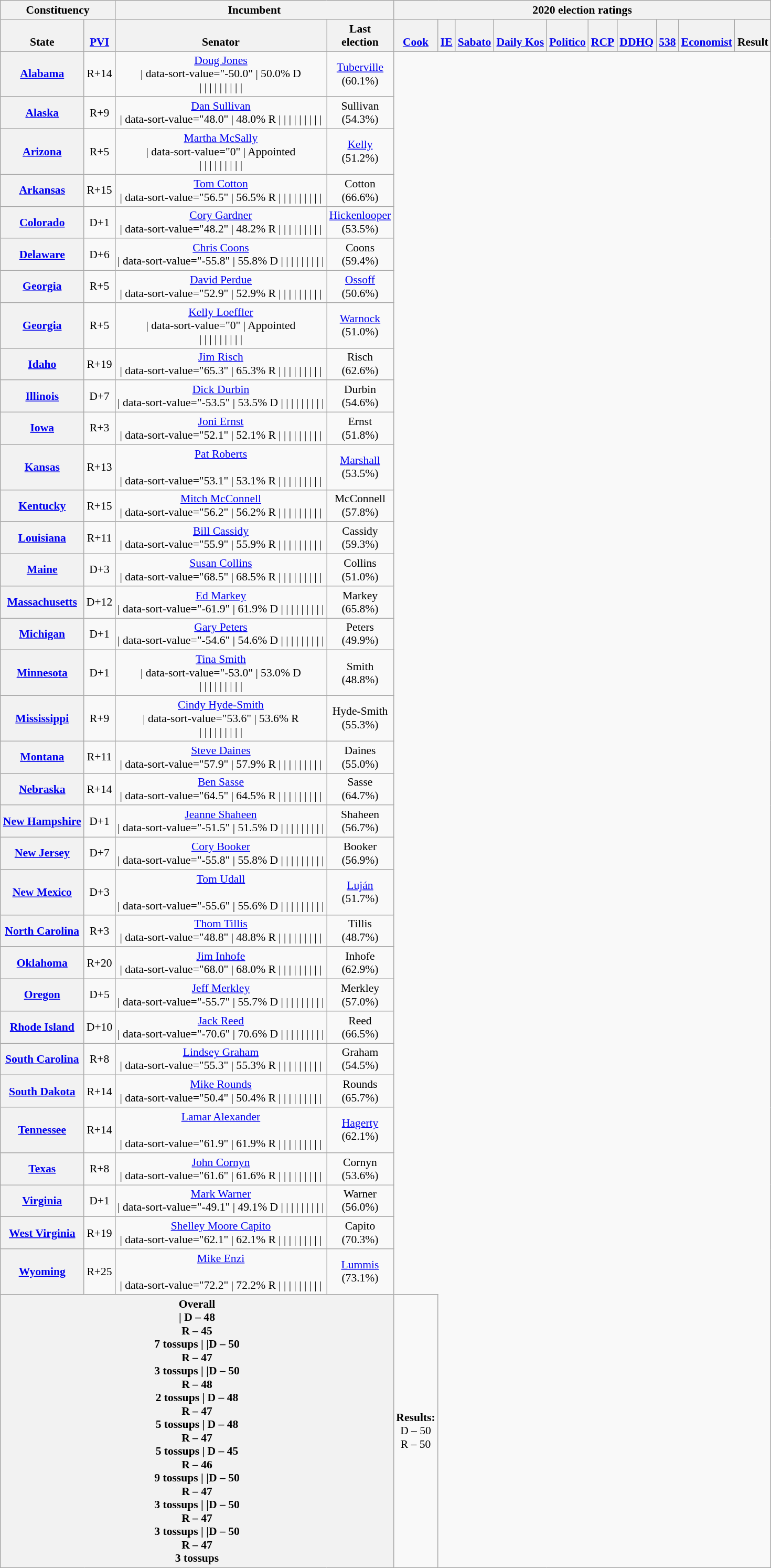<table class="wikitable sortable" style="text-align:center; font-size:90%">
<tr style="vertical-align:bottom">
<th colspan=2>Constituency</th>
<th colspan=2>Incumbent</th>
<th colspan="11">2020 election ratings</th>
</tr>
<tr style="vertical-align:bottom">
<th>State</th>
<th><a href='#'>PVI</a></th>
<th>Senator</th>
<th data-sort-type="number">Last<br>election</th>
<th><a href='#'>Cook</a><br></th>
<th><a href='#'>IE</a><br></th>
<th><a href='#'>Sabato</a><br></th>
<th><a href='#'>Daily Kos</a><br></th>
<th><a href='#'>Politico</a><br></th>
<th><a href='#'>RCP</a><br></th>
<th><a href='#'>DDHQ</a><br></th>
<th><a href='#'>538</a><br></th>
<th><a href='#'>Economist</a><br></th>
<th>Result</th>
</tr>
<tr>
<th><a href='#'>Alabama</a></th>
<td>R+14</td>
<td><a href='#'>Doug Jones</a><br>|  data-sort-value="-50.0" | 50.0% D<br>
| 
 | 
| 
| 
| 
| 
| 
| 
| </td>
<td><a href='#'>Tuberville</a><br>(60.1%) </td>
</tr>
<tr>
<th><a href='#'>Alaska</a></th>
<td>R+9</td>
<td><a href='#'>Dan Sullivan</a><br>|  data-sort-value="48.0" | 48.0% R
| 
 | 
| 
| 
| 
| 
| 
| 
| </td>
<td>Sullivan<br>(54.3%)</td>
</tr>
<tr>
<th><a href='#'>Arizona</a><br></th>
<td>R+5</td>
<td><a href='#'>Martha McSally</a><br>|  data-sort-value="0" | Appointed<br>
| 
 | 
| 
| 
| 
| 
| 
| 
| </td>
<td><a href='#'>Kelly</a><br>(51.2%) </td>
</tr>
<tr>
<th><a href='#'>Arkansas</a></th>
<td>R+15</td>
<td><a href='#'>Tom Cotton</a><br>|  data-sort-value="56.5" | 56.5% R
| 
 | 
| 
| 
| 
| 
| 
| 
| </td>
<td>Cotton<br>(66.6%)</td>
</tr>
<tr>
<th><a href='#'>Colorado</a></th>
<td>D+1</td>
<td><a href='#'>Cory Gardner</a><br>|  data-sort-value="48.2" | 48.2% R
| 
 | 
| 
| 
| 
| 
| 
| 
| </td>
<td><a href='#'>Hickenlooper</a><br>(53.5%) </td>
</tr>
<tr>
<th><a href='#'>Delaware</a></th>
<td>D+6</td>
<td><a href='#'>Chris Coons</a><br>|  data-sort-value="-55.8" | 55.8% D
| 
 | 
| 
| 
| 
| 
| 
| 
| </td>
<td>Coons<br>(59.4%)</td>
</tr>
<tr>
<th><a href='#'>Georgia</a><br></th>
<td>R+5</td>
<td><a href='#'>David Perdue</a><br>|  data-sort-value="52.9" | 52.9% R
| 
 | 
| 
| 
| 
| 
| 
| 
| </td>
<td><a href='#'>Ossoff</a><br>(50.6%) </td>
</tr>
<tr>
<th><a href='#'>Georgia</a><br></th>
<td>R+5</td>
<td><a href='#'>Kelly Loeffler</a><br>|  data-sort-value="0" | Appointed<br>
| 
 | 
| 
| 
| 
| 
| 
| 
| </td>
<td><a href='#'>Warnock</a><br>(51.0%) </td>
</tr>
<tr>
<th><a href='#'>Idaho</a></th>
<td>R+19</td>
<td><a href='#'>Jim Risch</a><br>|  data-sort-value="65.3" | 65.3% R
| 
 | 
| 
| 
| 
| 
| 
| 
| </td>
<td>Risch<br>(62.6%)</td>
</tr>
<tr>
<th><a href='#'>Illinois</a></th>
<td>D+7</td>
<td><a href='#'>Dick Durbin</a><br>|  data-sort-value="-53.5" | 53.5% D
| 
 | 
| 
| 
| 
| 
| 
| 
| </td>
<td>Durbin<br>(54.6%)</td>
</tr>
<tr>
<th><a href='#'>Iowa</a></th>
<td>R+3</td>
<td><a href='#'>Joni Ernst</a><br>|  data-sort-value="52.1" | 52.1% R
| 
 | 
| 
| 
| 
| 
| 
| 
| </td>
<td>Ernst<br>(51.8%)</td>
</tr>
<tr>
<th><a href='#'>Kansas</a></th>
<td>R+13</td>
<td><a href='#'>Pat Roberts</a><br><br>|  data-sort-value="53.1" | 53.1% R
| 
 | 
| 
| 
| 
| 
| 
| 
| </td>
<td><a href='#'>Marshall</a><br>(53.5%)</td>
</tr>
<tr>
<th><a href='#'>Kentucky</a></th>
<td>R+15</td>
<td><a href='#'>Mitch McConnell</a><br>|  data-sort-value="56.2" | 56.2% R
| 
 | 
| 
| 
| 
| 
| 
| 
| </td>
<td>McConnell<br>(57.8%)</td>
</tr>
<tr>
<th><a href='#'>Louisiana</a></th>
<td>R+11</td>
<td><a href='#'>Bill Cassidy</a><br>|  data-sort-value="55.9" | 55.9% R
| 
 | 
| 
| 
| 
| 
| 
| 
| </td>
<td>Cassidy<br>(59.3%)</td>
</tr>
<tr>
<th><a href='#'>Maine</a></th>
<td>D+3</td>
<td><a href='#'>Susan Collins</a><br>|  data-sort-value="68.5" | 68.5% R
| 
 | 
| 
| 
| 
| 
| 
| 
| </td>
<td>Collins<br>(51.0%)</td>
</tr>
<tr>
<th><a href='#'>Massachusetts</a></th>
<td>D+12</td>
<td><a href='#'>Ed Markey</a><br>|  data-sort-value="-61.9" | 61.9% D
| 
 | 
| 
| 
| 
| 
| 
| 
| </td>
<td>Markey<br>(65.8%)</td>
</tr>
<tr>
<th><a href='#'>Michigan</a></th>
<td>D+1</td>
<td><a href='#'>Gary Peters</a><br>|  data-sort-value="-54.6" | 54.6% D
| 
 | 
| 
| 
| 
| 
| 
| 
| </td>
<td>Peters<br>(49.9%)</td>
</tr>
<tr>
<th><a href='#'>Minnesota</a></th>
<td>D+1</td>
<td><a href='#'>Tina Smith</a><br>|  data-sort-value="-53.0" | 53.0% D<br>
| 
 | 
| 
| 
| 
| 
| 
| 
| </td>
<td>Smith<br>(48.8%)</td>
</tr>
<tr>
<th><a href='#'>Mississippi</a></th>
<td>R+9</td>
<td><a href='#'>Cindy Hyde-Smith</a><br>|  data-sort-value="53.6" | 53.6% R<br>
| 
 | 
| 
| 
| 
| 
| 
| 
| </td>
<td>Hyde-Smith<br>(55.3%)</td>
</tr>
<tr>
<th><a href='#'>Montana</a></th>
<td>R+11</td>
<td><a href='#'>Steve Daines</a><br>|  data-sort-value="57.9" | 57.9% R
| 
 | 
| 
| 
| 
| 
| 
| 
| </td>
<td>Daines<br>(55.0%)</td>
</tr>
<tr>
<th><a href='#'>Nebraska</a></th>
<td>R+14</td>
<td><a href='#'>Ben Sasse</a><br>|  data-sort-value="64.5" | 64.5% R
| 
 | 
| 
| 
| 
| 
| 
| 
| </td>
<td>Sasse<br>(64.7%)</td>
</tr>
<tr>
<th><a href='#'>New Hampshire</a></th>
<td>D+1</td>
<td><a href='#'>Jeanne Shaheen</a><br>|  data-sort-value="-51.5" | 51.5% D
| 
 | 
| 
| 
| 
| 
| 
| 
| </td>
<td>Shaheen<br>(56.7%)</td>
</tr>
<tr>
<th><a href='#'>New Jersey</a></th>
<td>D+7</td>
<td><a href='#'>Cory Booker</a><br>|  data-sort-value="-55.8" | 55.8% D
| 
 | 
| 
| 
| 
| 
| 
| 
| </td>
<td>Booker<br>(56.9%)</td>
</tr>
<tr>
<th><a href='#'>New Mexico</a></th>
<td>D+3</td>
<td><a href='#'>Tom Udall</a><br><br>|  data-sort-value="-55.6" | 55.6% D
| 
 | 
| 
| 
| 
| 
| 
| 
| </td>
<td><a href='#'>Luján</a><br>(51.7%)</td>
</tr>
<tr>
<th><a href='#'>North Carolina</a></th>
<td>R+3</td>
<td><a href='#'>Thom Tillis</a><br>|  data-sort-value="48.8" | 48.8% R
| 
 | 
| 
| 
| 
| 
| 
| 
| </td>
<td>Tillis<br>(48.7%)</td>
</tr>
<tr>
<th><a href='#'>Oklahoma</a></th>
<td>R+20</td>
<td><a href='#'>Jim Inhofe</a><br>|  data-sort-value="68.0" | 68.0% R
| 
 | 
| 
| 
| 
| 
| 
| 
| </td>
<td>Inhofe<br>(62.9%)</td>
</tr>
<tr>
<th><a href='#'>Oregon</a></th>
<td>D+5</td>
<td><a href='#'>Jeff Merkley</a><br>|  data-sort-value="-55.7" | 55.7% D
| 
 | 
| 
| 
| 
| 
| 
| 
| </td>
<td>Merkley<br>(57.0%)</td>
</tr>
<tr>
<th><a href='#'>Rhode Island</a></th>
<td>D+10</td>
<td><a href='#'>Jack Reed</a><br>|  data-sort-value="-70.6" | 70.6% D
| 
 | 
| 
| 
| 
| 
| 
| 
| </td>
<td>Reed<br>(66.5%)</td>
</tr>
<tr>
<th><a href='#'>South Carolina</a></th>
<td>R+8</td>
<td><a href='#'>Lindsey Graham</a><br>|  data-sort-value="55.3" | 55.3% R
| 
 | 
| 
| 
| 
| 
| 
| 
| </td>
<td>Graham<br>(54.5%)</td>
</tr>
<tr>
<th><a href='#'>South Dakota</a></th>
<td>R+14</td>
<td><a href='#'>Mike Rounds</a><br>|  data-sort-value="50.4" | 50.4% R
| 
 | 
| 
| 
| 
| 
| 
| 
| </td>
<td>Rounds<br>(65.7%)</td>
</tr>
<tr>
<th><a href='#'>Tennessee</a></th>
<td>R+14</td>
<td><a href='#'>Lamar Alexander</a><br><br>|  data-sort-value="61.9" | 61.9% R
| 
 | 
| 
| 
| 
| 
| 
| 
| </td>
<td><a href='#'>Hagerty</a><br>(62.1%)</td>
</tr>
<tr>
<th><a href='#'>Texas</a></th>
<td>R+8</td>
<td><a href='#'>John Cornyn</a><br>|  data-sort-value="61.6" | 61.6% R
| 
 | 
| 
| 
| 
| 
| 
| 
| </td>
<td>Cornyn<br>(53.6%)</td>
</tr>
<tr>
<th><a href='#'>Virginia</a></th>
<td>D+1</td>
<td><a href='#'>Mark Warner</a><br>|  data-sort-value="-49.1" | 49.1% D
| 
 | 
| 
| 
| 
| 
| 
| 
| </td>
<td>Warner<br>(56.0%)</td>
</tr>
<tr>
<th><a href='#'>West Virginia</a></th>
<td>R+19</td>
<td><a href='#'>Shelley Moore Capito</a><br>|  data-sort-value="62.1" | 62.1% R
| 
 | 
| 
| 
| 
| 
| 
| 
| </td>
<td>Capito<br>(70.3%)</td>
</tr>
<tr>
<th><a href='#'>Wyoming</a></th>
<td>R+25</td>
<td><a href='#'>Mike Enzi</a><br><br>|  data-sort-value="72.2" | 72.2% R
| 
 | 
| 
| 
| 
| 
| 
| 
| </td>
<td><a href='#'>Lummis</a><br>(73.1%)</td>
</tr>
<tr class="sortbottom">
<th colspan=4>Overall<br>| D – 48<br>R – 45<br>7 tossups
|  |D – 50<br>R – 47<br>3 tossups
|  |D – 50<br>R – 48<br>2 tossups
| D – 48<br>R – 47<br>5 tossups
| D – 48<br>R – 47<br>5 tossups
| D – 45<br>R – 46<br>9 tossups
|  |D – 50<br>R – 47<br>3 tossups
|  |D – 50<br>R – 47<br>3 tossups
|  |D – 50<br>R – 47<br>3 tossups</th>
<td><strong>Results:</strong><br>D – 50<br>R – 50</td>
</tr>
</table>
